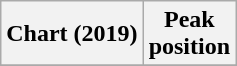<table class="wikitable plainrowheaders">
<tr>
<th scope="col">Chart (2019)</th>
<th scope="col">Peak<br>position</th>
</tr>
<tr>
</tr>
</table>
